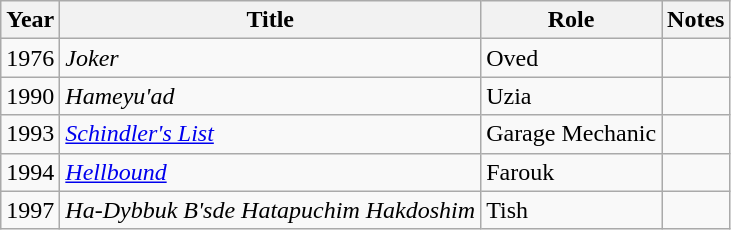<table class="wikitable">
<tr>
<th>Year</th>
<th>Title</th>
<th>Role</th>
<th>Notes</th>
</tr>
<tr>
<td>1976</td>
<td><em>Joker</em></td>
<td>Oved</td>
<td></td>
</tr>
<tr>
<td>1990</td>
<td><em>Hameyu'ad</em></td>
<td>Uzia</td>
<td></td>
</tr>
<tr>
<td>1993</td>
<td><em><a href='#'>Schindler's List</a></em></td>
<td>Garage Mechanic</td>
<td></td>
</tr>
<tr>
<td>1994</td>
<td><em><a href='#'>Hellbound</a></em></td>
<td>Farouk</td>
<td></td>
</tr>
<tr>
<td>1997</td>
<td><em>Ha-Dybbuk B'sde Hatapuchim Hakdoshim</em></td>
<td>Tish</td>
<td></td>
</tr>
</table>
